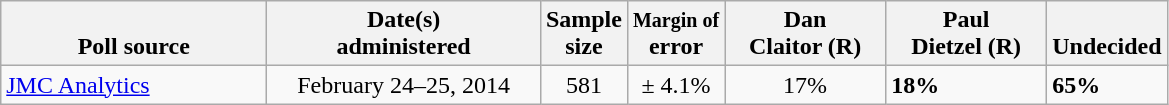<table class="wikitable">
<tr valign= bottom>
<th style="width:170px;">Poll source</th>
<th style="width:175px;">Date(s)<br>administered</th>
<th class=small>Sample<br>size</th>
<th><small>Margin of</small><br>error</th>
<th style="width:100px;">Dan<br>Claitor (R)</th>
<th style="width:100px;">Paul<br>Dietzel (R)</th>
<th>Undecided</th>
</tr>
<tr>
<td><a href='#'>JMC Analytics</a></td>
<td align=center>February 24–25, 2014</td>
<td align=center>581</td>
<td align=center>± 4.1%</td>
<td align=center>17%</td>
<td><strong>18%</strong></td>
<td><strong>65%</strong></td>
</tr>
</table>
